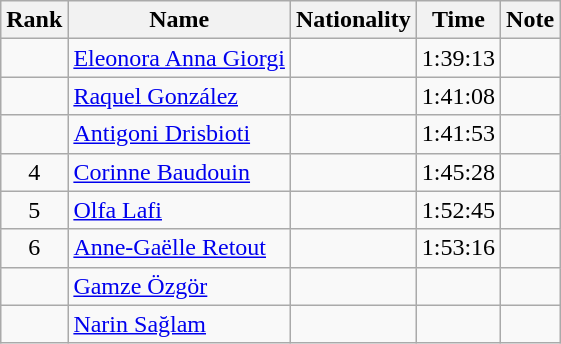<table class="wikitable sortable" style="text-align:center">
<tr>
<th>Rank</th>
<th>Name</th>
<th>Nationality</th>
<th>Time</th>
<th>Note</th>
</tr>
<tr>
<td></td>
<td align="left"><a href='#'>Eleonora Anna Giorgi</a></td>
<td align="left"></td>
<td>1:39:13</td>
<td></td>
</tr>
<tr>
<td></td>
<td align="left"><a href='#'>Raquel González</a></td>
<td align="left"></td>
<td>1:41:08</td>
<td></td>
</tr>
<tr>
<td></td>
<td align="left"><a href='#'>Antigoni Drisbioti</a></td>
<td align="left"></td>
<td>1:41:53</td>
<td></td>
</tr>
<tr>
<td>4</td>
<td align="left"><a href='#'>Corinne Baudouin</a></td>
<td align="left"></td>
<td>1:45:28</td>
<td></td>
</tr>
<tr>
<td>5</td>
<td align="left"><a href='#'>Olfa Lafi</a></td>
<td align="left"></td>
<td>1:52:45</td>
<td></td>
</tr>
<tr>
<td>6</td>
<td align="left"><a href='#'>Anne-Gaëlle Retout</a></td>
<td align="left"></td>
<td>1:53:16</td>
<td></td>
</tr>
<tr>
<td></td>
<td align="left"><a href='#'>Gamze Özgör</a></td>
<td align="left"></td>
<td></td>
<td></td>
</tr>
<tr>
<td></td>
<td align="left"><a href='#'>Narin Sağlam</a></td>
<td align="left"></td>
<td></td>
<td></td>
</tr>
</table>
